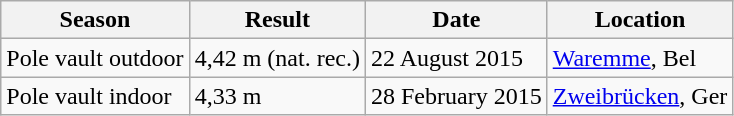<table class="wikitable">
<tr>
<th>Season</th>
<th>Result</th>
<th>Date</th>
<th>Location</th>
</tr>
<tr>
<td>Pole vault outdoor</td>
<td>4,42 m (nat. rec.)</td>
<td>22 August 2015</td>
<td><a href='#'>Waremme</a>, Bel</td>
</tr>
<tr>
<td>Pole vault indoor</td>
<td>4,33 m</td>
<td>28 February 2015</td>
<td><a href='#'>Zweibrücken</a>, Ger</td>
</tr>
</table>
